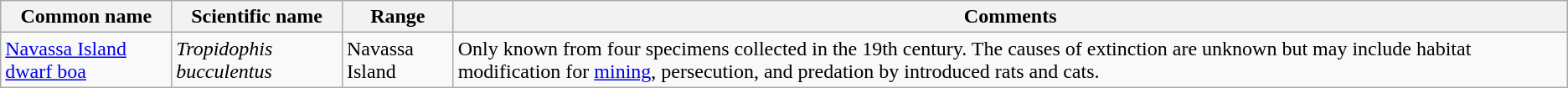<table class="wikitable sortable">
<tr>
<th>Common name</th>
<th>Scientific name</th>
<th>Range</th>
<th class="unsortable">Comments</th>
</tr>
<tr>
<td><a href='#'>Navassa Island dwarf boa</a></td>
<td><em>Tropidophis bucculentus</em></td>
<td>Navassa Island</td>
<td>Only known from four specimens collected in the 19th century. The causes of extinction are unknown but may include habitat modification for <a href='#'>mining</a>, persecution, and predation by introduced rats and cats.</td>
</tr>
</table>
